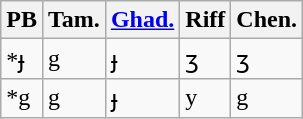<table class="wikitable">
<tr>
<th>PB</th>
<th>Tam.</th>
<th><a href='#'>Ghad.</a></th>
<th>Riff</th>
<th>Chen.</th>
</tr>
<tr>
<td>*ɟ</td>
<td>g</td>
<td>ɟ</td>
<td>ʒ</td>
<td>ʒ</td>
</tr>
<tr>
<td>*g</td>
<td>g</td>
<td>ɟ</td>
<td>y</td>
<td>g</td>
</tr>
</table>
